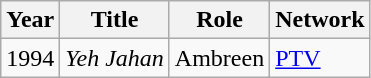<table class="wikitable sortable plainrowheaders">
<tr style="text-align:center;">
<th scope="col">Year</th>
<th scope="col">Title</th>
<th scope="col">Role</th>
<th scope="col">Network</th>
</tr>
<tr>
<td>1994</td>
<td><em>Yeh Jahan</em></td>
<td>Ambreen</td>
<td><a href='#'>PTV</a></td>
</tr>
</table>
